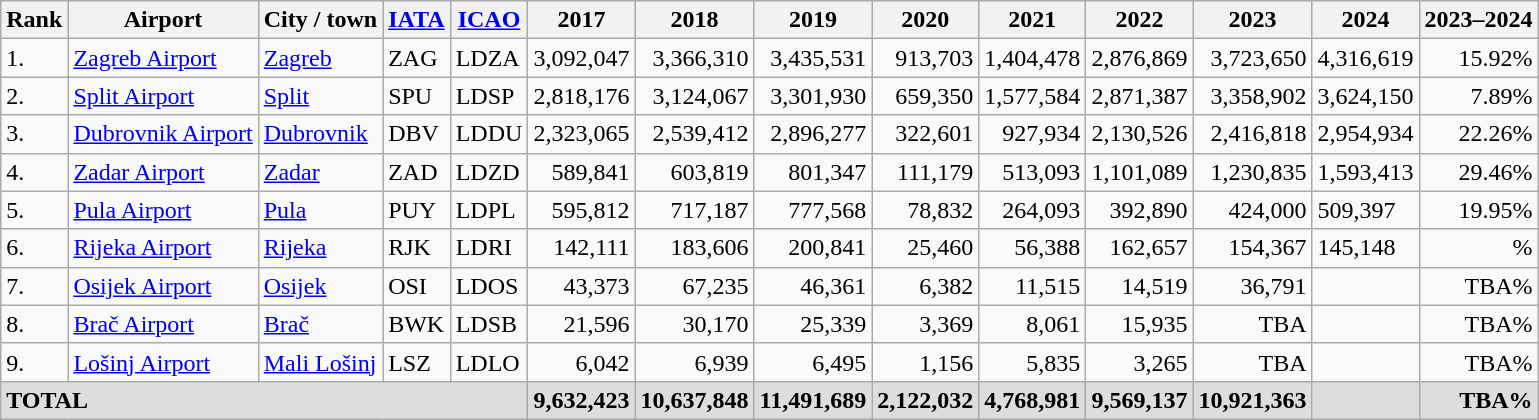<table class="wikitable sortable">
<tr>
<th>Rank</th>
<th>Airport</th>
<th>City / town</th>
<th><a href='#'>IATA</a></th>
<th><a href='#'>ICAO</a></th>
<th>2017</th>
<th>2018</th>
<th>2019</th>
<th>2020</th>
<th>2021</th>
<th>2022</th>
<th>2023</th>
<th>2024</th>
<th>2023–2024</th>
</tr>
<tr>
<td>1.</td>
<td><a href='#'>Zagreb Airport</a></td>
<td><a href='#'>Zagreb</a></td>
<td>ZAG</td>
<td>LDZA</td>
<td align="right">3,092,047</td>
<td align="right">3,366,310</td>
<td align="right">3,435,531</td>
<td align="right">913,703</td>
<td align="right">1,404,478</td>
<td align="right">2,876,869</td>
<td align="right">3,723,650</td>
<td>4,316,619</td>
<td align="right">15.92%</td>
</tr>
<tr>
<td>2.</td>
<td><a href='#'>Split Airport</a></td>
<td><a href='#'>Split</a></td>
<td>SPU</td>
<td>LDSP</td>
<td align="right">2,818,176</td>
<td align="right">3,124,067</td>
<td align="right">3,301,930</td>
<td align="right">659,350</td>
<td align="right">1,577,584</td>
<td align="right">2,871,387</td>
<td align="right">3,358,902</td>
<td>3,624,150</td>
<td align="right">7.89%</td>
</tr>
<tr>
<td>3.</td>
<td><a href='#'>Dubrovnik Airport</a></td>
<td><a href='#'>Dubrovnik</a></td>
<td>DBV</td>
<td>LDDU</td>
<td align="right">2,323,065</td>
<td align="right">2,539,412</td>
<td align="right">2,896,277</td>
<td align="right">322,601</td>
<td align="right">927,934</td>
<td align="right">2,130,526</td>
<td align="right">2,416,818</td>
<td>2,954,934</td>
<td align="right">22.26%</td>
</tr>
<tr>
<td>4.</td>
<td><a href='#'>Zadar Airport</a></td>
<td><a href='#'>Zadar</a></td>
<td>ZAD</td>
<td>LDZD</td>
<td align="right">589,841</td>
<td align="right">603,819</td>
<td align="right">801,347</td>
<td align="right">111,179</td>
<td align="right">513,093</td>
<td align="right">1,101,089</td>
<td align="right">1,230,835</td>
<td>1,593,413</td>
<td align="right">29.46%</td>
</tr>
<tr>
<td>5.</td>
<td><a href='#'>Pula Airport</a></td>
<td><a href='#'>Pula</a></td>
<td>PUY</td>
<td>LDPL</td>
<td align="right">595,812</td>
<td align="right">717,187</td>
<td align="right">777,568</td>
<td align="right">78,832</td>
<td align="right">264,093</td>
<td align="right">392,890</td>
<td align="right">424,000</td>
<td>509,397</td>
<td align="right">19.95%</td>
</tr>
<tr>
<td>6.</td>
<td><a href='#'>Rijeka Airport</a></td>
<td><a href='#'>Rijeka</a></td>
<td>RJK</td>
<td>LDRI</td>
<td align="right">142,111</td>
<td align="right">183,606</td>
<td align="right">200,841</td>
<td align="right">25,460</td>
<td align="right">56,388</td>
<td align="right">162,657</td>
<td align="right">154,367</td>
<td>145,148</td>
<td align="right">%</td>
</tr>
<tr>
<td>7.</td>
<td><a href='#'>Osijek Airport</a></td>
<td><a href='#'>Osijek</a></td>
<td>OSI</td>
<td>LDOS</td>
<td align="right">43,373</td>
<td align="right">67,235</td>
<td align="right">46,361</td>
<td align="right">6,382</td>
<td align="right">11,515</td>
<td align="right">14,519</td>
<td align="right">36,791</td>
<td></td>
<td align="right">TBA%</td>
</tr>
<tr>
<td>8.</td>
<td><a href='#'>Brač Airport</a></td>
<td><a href='#'>Brač</a></td>
<td>BWK</td>
<td>LDSB</td>
<td align="right">21,596</td>
<td align="right">30,170</td>
<td align="right">25,339</td>
<td align="right">3,369</td>
<td align="right">8,061</td>
<td align="right">15,935</td>
<td align="right">TBA</td>
<td></td>
<td align="right">TBA%</td>
</tr>
<tr>
<td>9.</td>
<td><a href='#'>Lošinj Airport</a></td>
<td><a href='#'>Mali Lošinj</a></td>
<td>LSZ</td>
<td>LDLO</td>
<td align="right">6,042</td>
<td align="right">6,939</td>
<td align="right">6,495</td>
<td align="right">1,156</td>
<td align="right">5,835</td>
<td align="right">3,265</td>
<td align="right">TBA</td>
<td></td>
<td align="right">TBA%</td>
</tr>
<tr class="sortbottom" style="background-color: #DDDDDD;">
<td colspan="5"><strong>TOTAL</strong></td>
<td align="right"><strong>9,632,423</strong></td>
<td align="right"><strong>10,637,848</strong></td>
<td align="right"><strong>11,491,689</strong></td>
<td align="right"><strong>2,122,032</strong></td>
<td align="right"><strong>4,768,981</strong></td>
<td align="right"><strong>9,569,137</strong></td>
<td align="right"><strong>10,921,363</strong></td>
<td></td>
<td align="right"><strong>TBA%</strong></td>
</tr>
</table>
